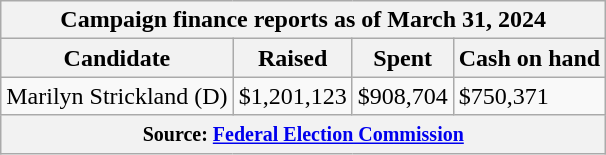<table class="wikitable sortable">
<tr>
<th colspan=4>Campaign finance reports as of March 31, 2024</th>
</tr>
<tr style="text-align:center;">
<th>Candidate</th>
<th>Raised</th>
<th>Spent</th>
<th>Cash on hand</th>
</tr>
<tr>
<td>Marilyn Strickland (D)</td>
<td>$1,201,123</td>
<td>$908,704</td>
<td>$750,371</td>
</tr>
<tr>
<th colspan="4"><small>Source: <a href='#'>Federal Election Commission</a></small></th>
</tr>
</table>
